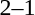<table style="text-align:center">
<tr>
<th width=200></th>
<th width=100></th>
<th width=200></th>
</tr>
<tr>
<td align=right></td>
<td>2–1</td>
<td align=left></td>
</tr>
</table>
